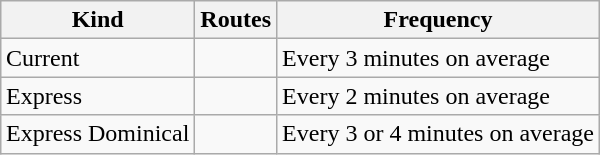<table class="wikitable" style="margin-left: auto; margin-right: auto; border: none;">
<tr>
<th>Kind</th>
<th>Routes</th>
<th>Frequency</th>
</tr>
<tr>
<td>Current</td>
<td></td>
<td>Every 3 minutes on average</td>
</tr>
<tr>
<td>Express</td>
<td></td>
<td>Every 2 minutes on average</td>
</tr>
<tr>
<td>Express Dominical</td>
<td></td>
<td>Every 3 or 4 minutes on average</td>
</tr>
</table>
